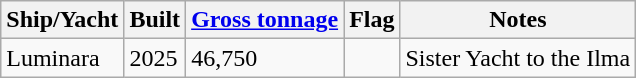<table class="wikitable">
<tr>
<th>Ship/Yacht</th>
<th>Built</th>
<th><a href='#'>Gross tonnage</a></th>
<th>Flag</th>
<th>Notes</th>
</tr>
<tr>
<td>Luminara</td>
<td>2025</td>
<td>46,750</td>
<td></td>
<td>Sister Yacht to the Ilma</td>
</tr>
</table>
